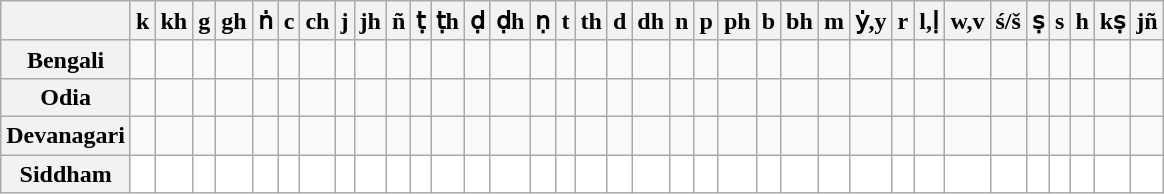<table class=wikitable>
<tr>
<th></th>
<th>k</th>
<th>kh</th>
<th>g</th>
<th>gh</th>
<th>ṅ</th>
<th>c</th>
<th>ch</th>
<th>j</th>
<th>jh</th>
<th>ñ</th>
<th>ṭ</th>
<th>ṭh</th>
<th>ḍ</th>
<th>ḍh</th>
<th>ṇ</th>
<th>t</th>
<th>th</th>
<th>d</th>
<th>dh</th>
<th>n</th>
<th>p</th>
<th>ph</th>
<th>b</th>
<th>bh</th>
<th>m</th>
<th>ẏ,y</th>
<th>r</th>
<th>l,ḷ</th>
<th>w,v</th>
<th>ś/š</th>
<th>ṣ</th>
<th>s</th>
<th>h</th>
<th>kṣ</th>
<th>jñ</th>
</tr>
<tr>
<th>Bengali</th>
<td><span></span></td>
<td><span></span></td>
<td><span></span></td>
<td><span></span></td>
<td><span></span></td>
<td><span></span></td>
<td><span></span></td>
<td><span></span></td>
<td><span></span></td>
<td><span></span></td>
<td><span></span></td>
<td><span></span></td>
<td><span></span></td>
<td><span></span></td>
<td><span></span></td>
<td><span></span></td>
<td><span></span></td>
<td><span></span></td>
<td><span></span></td>
<td><span></span></td>
<td><span></span></td>
<td><span></span></td>
<td><span></span></td>
<td><span></span></td>
<td><span></span></td>
<td><span></span></td>
<td><span></span></td>
<td><span></span></td>
<td><span></span></td>
<td><span></span></td>
<td><span></span></td>
<td><span></span></td>
<td><span></span></td>
<td><span></span></td>
<td><span></span></td>
</tr>
<tr>
<th>Odia</th>
<td><span></span></td>
<td><span></span></td>
<td><span></span></td>
<td><span></span></td>
<td><span></span></td>
<td><span></span></td>
<td><span></span></td>
<td><span></span></td>
<td><span></span></td>
<td><span></span></td>
<td><span></span></td>
<td><span></span></td>
<td><span></span></td>
<td><span></span></td>
<td><span></span></td>
<td><span></span></td>
<td><span></span></td>
<td><span></span></td>
<td><span></span></td>
<td><span></span></td>
<td><span></span></td>
<td><span></span></td>
<td><span></span></td>
<td><span></span></td>
<td><span></span></td>
<td><span></span></td>
<td><span></span></td>
<td><span></span></td>
<td><span></span></td>
<td><span></span></td>
<td><span></span></td>
<td><span></span></td>
<td><span></span></td>
<td><span></span></td>
<td><span></span></td>
</tr>
<tr>
<th>Devanagari</th>
<td><span></span></td>
<td><span></span></td>
<td><span></span></td>
<td><span></span></td>
<td><span></span></td>
<td><span></span></td>
<td><span></span></td>
<td><span></span></td>
<td><span></span></td>
<td><span></span></td>
<td><span></span></td>
<td><span></span></td>
<td><span></span></td>
<td><span></span></td>
<td><span></span></td>
<td><span></span></td>
<td><span></span></td>
<td><span></span></td>
<td><span></span></td>
<td><span></span></td>
<td><span></span></td>
<td><span></span></td>
<td><span></span></td>
<td><span></span></td>
<td><span></span></td>
<td><span></span></td>
<td><span></span></td>
<td><span></span></td>
<td><span></span></td>
<td><span></span></td>
<td><span></span></td>
<td><span></span></td>
<td><span></span></td>
<td><span></span></td>
<td><span></span></td>
</tr>
<tr style="background-color: white !important; color: black !important;">
<th>Siddham</th>
<td></td>
<td></td>
<td></td>
<td></td>
<td></td>
<td></td>
<td></td>
<td></td>
<td></td>
<td></td>
<td></td>
<td></td>
<td></td>
<td></td>
<td></td>
<td></td>
<td></td>
<td></td>
<td></td>
<td></td>
<td></td>
<td></td>
<td></td>
<td></td>
<td></td>
<td></td>
<td></td>
<td></td>
<td></td>
<td></td>
<td></td>
<td></td>
<td></td>
<td></td>
<td></td>
</tr>
</table>
